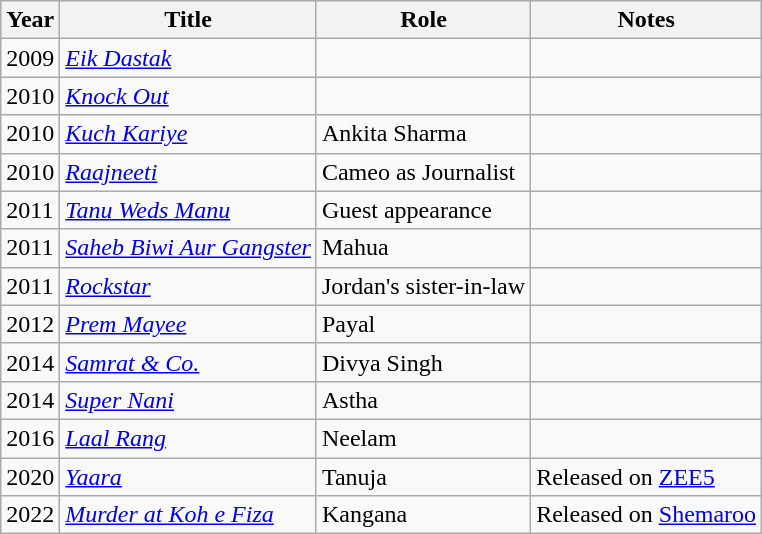<table class="wikitable sortable">
<tr>
<th>Year</th>
<th>Title</th>
<th>Role</th>
<th>Notes</th>
</tr>
<tr>
<td>2009</td>
<td><em><a href='#'>Eik Dastak</a></em></td>
<td></td>
<td></td>
</tr>
<tr>
<td>2010</td>
<td><em><a href='#'>Knock Out</a></em></td>
<td></td>
<td></td>
</tr>
<tr>
<td>2010</td>
<td><em><a href='#'>Kuch Kariye</a></em></td>
<td>Ankita Sharma</td>
<td></td>
</tr>
<tr>
<td>2010</td>
<td><em><a href='#'>Raajneeti</a></em></td>
<td>Cameo as Journalist</td>
<td></td>
</tr>
<tr>
<td>2011</td>
<td><em><a href='#'>Tanu Weds Manu</a></em></td>
<td>Guest appearance</td>
<td></td>
</tr>
<tr>
<td>2011</td>
<td><em><a href='#'>Saheb Biwi Aur Gangster</a></em></td>
<td>Mahua</td>
<td></td>
</tr>
<tr>
<td>2011</td>
<td><em><a href='#'>Rockstar</a></em></td>
<td>Jordan's sister-in-law</td>
<td></td>
</tr>
<tr>
<td>2012</td>
<td><em><a href='#'>Prem Mayee</a></em></td>
<td>Payal</td>
<td></td>
</tr>
<tr>
<td>2014</td>
<td><em><a href='#'>Samrat & Co.</a></em></td>
<td>Divya Singh</td>
<td></td>
</tr>
<tr>
<td>2014</td>
<td><em><a href='#'>Super Nani</a></em></td>
<td>Astha</td>
<td></td>
</tr>
<tr>
<td>2016</td>
<td><em><a href='#'>Laal Rang</a></em></td>
<td>Neelam</td>
<td></td>
</tr>
<tr>
<td>2020</td>
<td><em><a href='#'>Yaara</a></em></td>
<td>Tanuja</td>
<td>Released on <a href='#'>ZEE5</a></td>
</tr>
<tr>
<td>2022</td>
<td><em><a href='#'>Murder at Koh e Fiza</a></em></td>
<td>Kangana</td>
<td>Released on <a href='#'>Shemaroo</a></td>
</tr>
</table>
